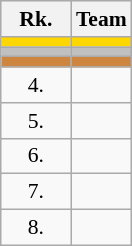<table class="wikitable" style="border:1px solid #AAAAAA;font-size:90%">
<tr bgcolor="#E4E4E4">
<th style="border-bottom:1px solid #AAAAAA" width=40>Rk.</th>
<th style="border-bottom:1px solid #AAAAAA">Team</th>
</tr>
<tr style="background:#ffd700;">
<td align=center></td>
<td></td>
</tr>
<tr style="background:#c0c0c0;">
<td align=center></td>
<td></td>
</tr>
<tr style="background:#CD853F;">
<td align=center></td>
<td></td>
</tr>
<tr>
<td align=center>4.</td>
<td></td>
</tr>
<tr>
<td align=center>5.</td>
<td></td>
</tr>
<tr>
<td align=center>6.</td>
<td></td>
</tr>
<tr>
<td align=center>7.</td>
<td></td>
</tr>
<tr>
<td align=center>8.</td>
<td></td>
</tr>
</table>
